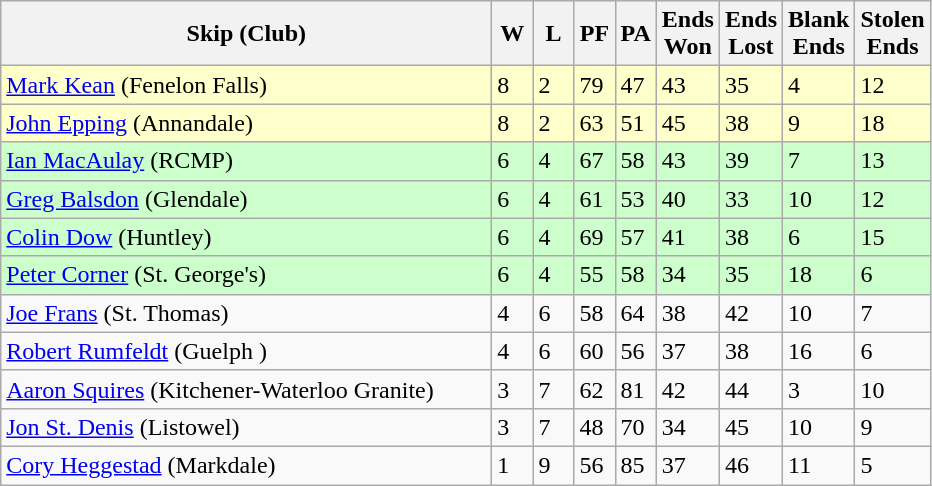<table class="wikitable">
<tr>
<th width=320px>Skip (Club)</th>
<th width=20px>W</th>
<th width=20px>L</th>
<th width=20px>PF</th>
<th width=20px>PA</th>
<th width=20px>Ends <br> Won</th>
<th width=20px>Ends <br> Lost</th>
<th width=20px>Blank <br> Ends</th>
<th width=20px>Stolen <br> Ends<br></th>
</tr>
<tr bgcolor="#ffffcc">
<td><a href='#'>Mark Kean</a> (Fenelon Falls)</td>
<td>8</td>
<td>2</td>
<td>79</td>
<td>47</td>
<td>43</td>
<td>35</td>
<td>4</td>
<td>12</td>
</tr>
<tr bgcolor="#ffffcc">
<td><a href='#'>John Epping</a> (Annandale)</td>
<td>8</td>
<td>2</td>
<td>63</td>
<td>51</td>
<td>45</td>
<td>38</td>
<td>9</td>
<td>18</td>
</tr>
<tr bgcolor="#ccffcc">
<td><a href='#'>Ian MacAulay</a> (RCMP)</td>
<td>6</td>
<td>4</td>
<td>67</td>
<td>58</td>
<td>43</td>
<td>39</td>
<td>7</td>
<td>13</td>
</tr>
<tr bgcolor="#ccffcc">
<td><a href='#'>Greg Balsdon</a> (Glendale)</td>
<td>6</td>
<td>4</td>
<td>61</td>
<td>53</td>
<td>40</td>
<td>33</td>
<td>10</td>
<td>12</td>
</tr>
<tr bgcolor="#ccffcc">
<td><a href='#'>Colin Dow</a> (Huntley)</td>
<td>6</td>
<td>4</td>
<td>69</td>
<td>57</td>
<td>41</td>
<td>38</td>
<td>6</td>
<td>15</td>
</tr>
<tr bgcolor="#ccffcc">
<td><a href='#'>Peter Corner</a> (St. George's)</td>
<td>6</td>
<td>4</td>
<td>55</td>
<td>58</td>
<td>34</td>
<td>35</td>
<td>18</td>
<td>6</td>
</tr>
<tr>
<td><a href='#'>Joe Frans</a> (St. Thomas)</td>
<td>4</td>
<td>6</td>
<td>58</td>
<td>64</td>
<td>38</td>
<td>42</td>
<td>10</td>
<td>7</td>
</tr>
<tr>
<td><a href='#'>Robert Rumfeldt</a> (Guelph )</td>
<td>4</td>
<td>6</td>
<td>60</td>
<td>56</td>
<td>37</td>
<td>38</td>
<td>16</td>
<td>6</td>
</tr>
<tr>
<td><a href='#'>Aaron Squires</a> (Kitchener-Waterloo Granite)</td>
<td>3</td>
<td>7</td>
<td>62</td>
<td>81</td>
<td>42</td>
<td>44</td>
<td>3</td>
<td>10</td>
</tr>
<tr>
<td><a href='#'>Jon St. Denis</a> (Listowel)</td>
<td>3</td>
<td>7</td>
<td>48</td>
<td>70</td>
<td>34</td>
<td>45</td>
<td>10</td>
<td>9</td>
</tr>
<tr>
<td><a href='#'>Cory Heggestad</a> (Markdale)</td>
<td>1</td>
<td>9</td>
<td>56</td>
<td>85</td>
<td>37</td>
<td>46</td>
<td>11</td>
<td>5</td>
</tr>
</table>
